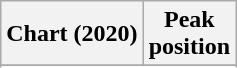<table class="wikitable sortable plainrowheaders" style="text-align:center">
<tr>
<th scope="col">Chart (2020)</th>
<th scope="col">Peak<br>position</th>
</tr>
<tr>
</tr>
<tr>
</tr>
</table>
